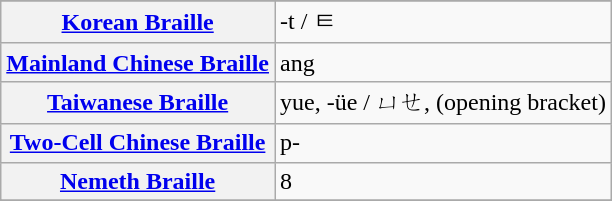<table class="wikitable">
<tr>
</tr>
<tr>
<th align=left><a href='#'>Korean Braille</a></th>
<td>-t / ㅌ </td>
</tr>
<tr>
<th align=left><a href='#'>Mainland Chinese Braille</a></th>
<td>ang </td>
</tr>
<tr>
<th align=left><a href='#'>Taiwanese Braille</a></th>
<td>yue, -üe / ㄩㄝ,  (opening bracket)</td>
</tr>
<tr>
<th align=left><a href='#'>Two-Cell Chinese Braille</a></th>
<td>p-</td>
</tr>
<tr>
<th align=left><a href='#'>Nemeth Braille</a></th>
<td>8 </td>
</tr>
<tr>
</tr>
<tr>
</tr>
<tr>
</tr>
</table>
